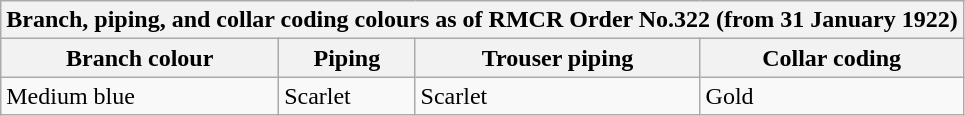<table class="wikitable">
<tr>
<th colspan="4">Branch, piping, and collar coding colours as of RMCR Order No.322 (from 31 January 1922)</th>
</tr>
<tr>
<th>Branch colour</th>
<th>Piping</th>
<th>Trouser piping</th>
<th>Collar coding</th>
</tr>
<tr>
<td>Medium blue</td>
<td>Scarlet</td>
<td>Scarlet</td>
<td>Gold</td>
</tr>
</table>
